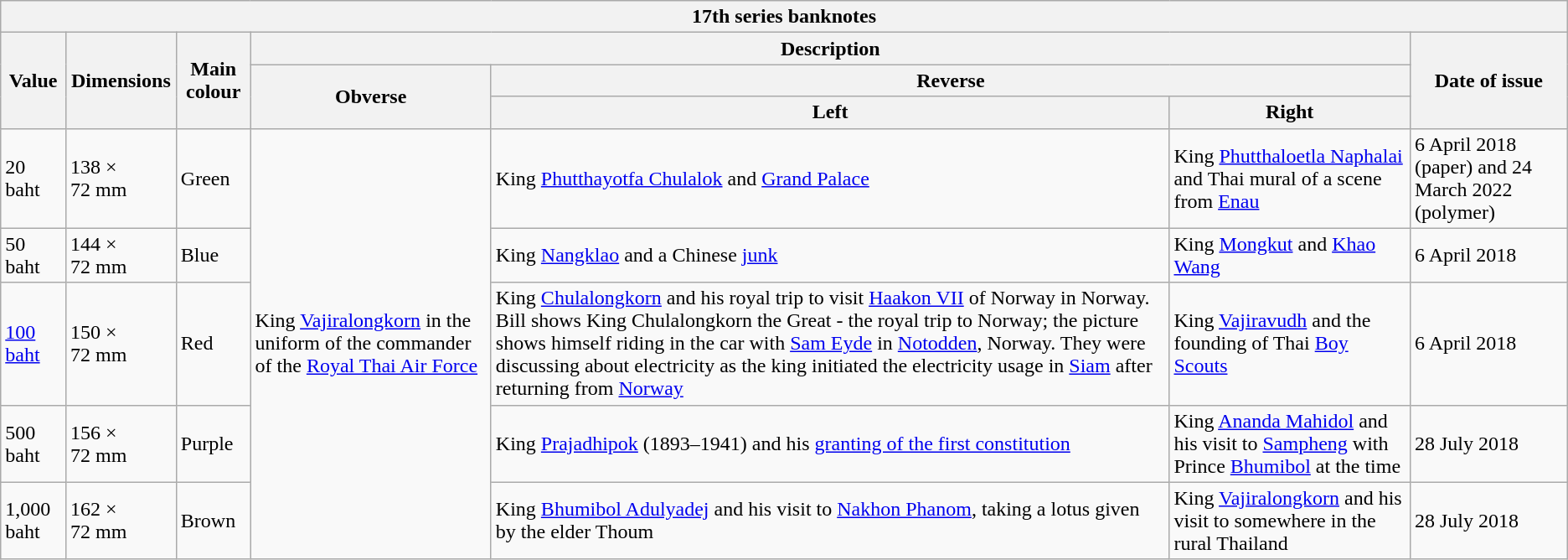<table class="wikitable">
<tr>
<th colspan="8">17th series banknotes</th>
</tr>
<tr>
<th rowspan="3">Value</th>
<th rowspan="3">Dimensions</th>
<th rowspan="3">Main colour</th>
<th colspan="3">Description</th>
<th rowspan="3">Date of issue</th>
</tr>
<tr>
<th rowspan="2">Obverse</th>
<th colspan="2">Reverse</th>
</tr>
<tr>
<th>Left</th>
<th>Right</th>
</tr>
<tr>
<td>20 baht</td>
<td>138 × 72 mm</td>
<td>Green</td>
<td rowspan="5">King <a href='#'>Vajiralongkorn</a> in the uniform of the commander of the <a href='#'>Royal Thai Air Force</a></td>
<td>King <a href='#'>Phutthayotfa Chulalok</a> and <a href='#'>Grand Palace</a></td>
<td>King <a href='#'>Phutthaloetla Naphalai</a> and Thai mural of a scene from <a href='#'>Enau</a></td>
<td>6 April 2018 (paper) and 24 March 2022 (polymer)</td>
</tr>
<tr>
<td>50 baht</td>
<td>144 × 72 mm</td>
<td>Blue</td>
<td>King <a href='#'>Nangklao</a> and a Chinese <a href='#'>junk</a></td>
<td>King <a href='#'>Mongkut</a> and <a href='#'>Khao Wang</a></td>
<td>6 April 2018</td>
</tr>
<tr>
<td><a href='#'>100 baht</a></td>
<td>150 × 72 mm</td>
<td>Red</td>
<td>King <a href='#'>Chulalongkorn</a> and his royal trip to visit <a href='#'>Haakon VII</a> of Norway in Norway. Bill shows King Chulalongkorn the Great - the royal trip to Norway; the picture shows himself riding in the car with <a href='#'>Sam Eyde</a> in <a href='#'>Notodden</a>, Norway. They were discussing about electricity as the king initiated the electricity usage in <a href='#'>Siam</a> after returning from <a href='#'>Norway</a></td>
<td>King <a href='#'>Vajiravudh</a> and the founding of Thai <a href='#'>Boy Scouts</a></td>
<td>6 April 2018</td>
</tr>
<tr>
<td>500 baht</td>
<td>156 × 72 mm</td>
<td>Purple</td>
<td>King <a href='#'>Prajadhipok</a> (1893–1941) and his <a href='#'>granting of the first constitution</a></td>
<td>King <a href='#'>Ananda Mahidol</a> and his visit to <a href='#'>Sampheng</a> with Prince <a href='#'>Bhumibol</a> at the time</td>
<td>28 July 2018</td>
</tr>
<tr>
<td>1,000 baht</td>
<td>162 × 72 mm</td>
<td>Brown</td>
<td>King <a href='#'>Bhumibol Adulyadej</a> and his visit to <a href='#'>Nakhon Phanom</a>, taking a lotus given by the elder Thoum</td>
<td>King <a href='#'>Vajiralongkorn</a> and his visit to somewhere in the rural Thailand</td>
<td>28 July 2018</td>
</tr>
</table>
